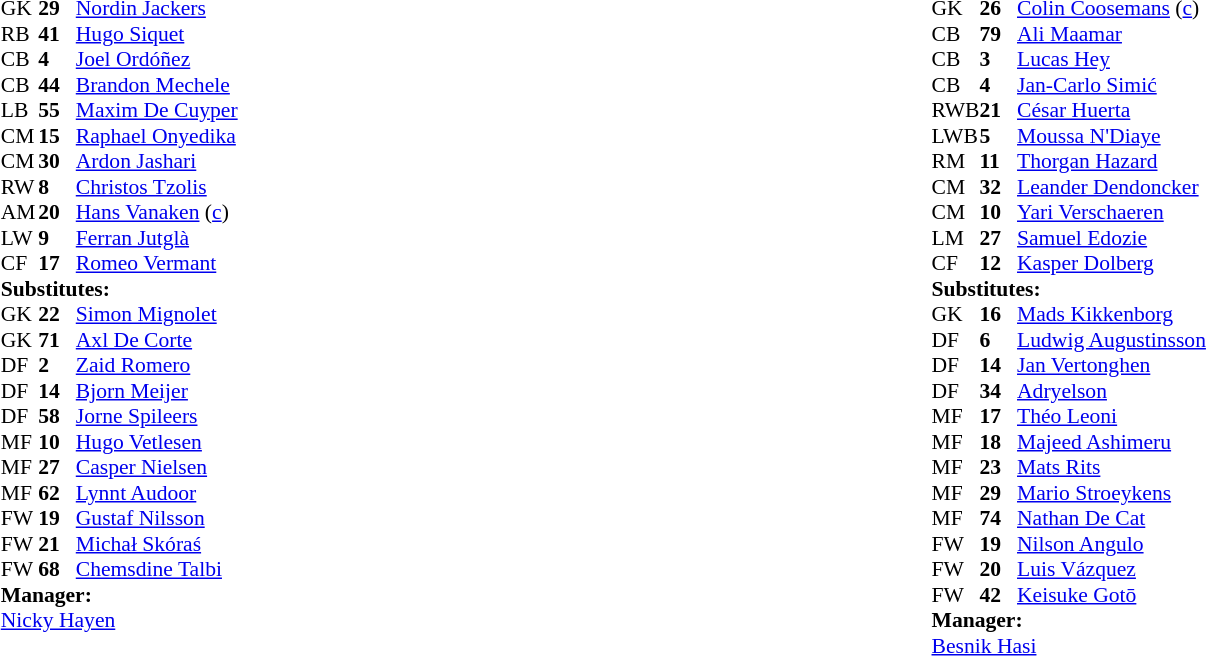<table width="100%">
<tr>
<td valign="top" width="50%"><br><table style="font-size: 90%" cellspacing="0" cellpadding="0" align=center>
<tr>
<th width="25"></th>
<th width="25"></th>
</tr>
<tr>
<td>GK</td>
<td><strong>29</strong></td>
<td> <a href='#'>Nordin Jackers</a></td>
</tr>
<tr>
<td>RB</td>
<td><strong>41</strong></td>
<td> <a href='#'>Hugo Siquet</a></td>
<td></td>
<td></td>
</tr>
<tr>
<td>CB</td>
<td><strong>4</strong></td>
<td> <a href='#'>Joel Ordóñez</a></td>
</tr>
<tr>
<td>CB</td>
<td><strong>44</strong></td>
<td> <a href='#'>Brandon Mechele</a></td>
</tr>
<tr>
<td>LB</td>
<td><strong>55</strong></td>
<td> <a href='#'>Maxim De Cuyper</a></td>
</tr>
<tr>
<td>CM</td>
<td><strong>15</strong></td>
<td> <a href='#'>Raphael Onyedika</a></td>
<td></td>
<td></td>
</tr>
<tr>
<td>CM</td>
<td><strong>30</strong></td>
<td> <a href='#'>Ardon Jashari</a></td>
</tr>
<tr>
<td>RW</td>
<td><strong>8</strong></td>
<td> <a href='#'>Christos Tzolis</a></td>
</tr>
<tr>
<td>AM</td>
<td><strong>20</strong></td>
<td> <a href='#'>Hans Vanaken</a> (<a href='#'>c</a>)</td>
<td></td>
<td></td>
</tr>
<tr>
<td>LW</td>
<td><strong>9</strong></td>
<td> <a href='#'>Ferran Jutglà</a></td>
<td></td>
<td></td>
</tr>
<tr>
<td>CF</td>
<td><strong>17</strong></td>
<td> <a href='#'>Romeo Vermant</a></td>
<td></td>
<td></td>
</tr>
<tr>
<td colspan=4><strong>Substitutes:</strong></td>
</tr>
<tr>
<td>GK</td>
<td><strong>22</strong></td>
<td> <a href='#'>Simon Mignolet</a></td>
</tr>
<tr>
<td>GK</td>
<td><strong>71</strong></td>
<td> <a href='#'>Axl De Corte</a></td>
</tr>
<tr>
<td>DF</td>
<td><strong>2</strong></td>
<td> <a href='#'>Zaid Romero</a></td>
</tr>
<tr>
<td>DF</td>
<td><strong>14</strong></td>
<td> <a href='#'>Bjorn Meijer</a></td>
<td></td>
<td></td>
</tr>
<tr>
<td>DF</td>
<td><strong>58</strong></td>
<td> <a href='#'>Jorne Spileers</a></td>
</tr>
<tr>
<td>MF</td>
<td><strong>10</strong></td>
<td> <a href='#'>Hugo Vetlesen</a></td>
<td></td>
<td></td>
</tr>
<tr>
<td>MF</td>
<td><strong>27</strong></td>
<td> <a href='#'>Casper Nielsen</a></td>
<td></td>
<td></td>
</tr>
<tr>
<td>MF</td>
<td><strong>62</strong></td>
<td> <a href='#'>Lynnt Audoor</a></td>
</tr>
<tr>
<td>FW</td>
<td><strong>19</strong></td>
<td> <a href='#'>Gustaf Nilsson</a></td>
<td></td>
<td></td>
</tr>
<tr>
<td>FW</td>
<td><strong>21</strong></td>
<td> <a href='#'>Michał Skóraś</a></td>
</tr>
<tr>
<td>FW</td>
<td><strong>68</strong></td>
<td> <a href='#'>Chemsdine Talbi</a></td>
<td></td>
<td></td>
</tr>
<tr>
<td colspan=4><strong>Manager:</strong></td>
</tr>
<tr>
<td colspan="4"> <a href='#'>Nicky Hayen</a></td>
</tr>
</table>
</td>
<td valign="top"></td>
<td valign="top" width="50%"><br><table style="font-size: 90%" cellspacing="0" cellpadding="0" align=center>
<tr>
<th width="25"></th>
<th width="25"></th>
</tr>
<tr>
<td>GK</td>
<td><strong>26</strong></td>
<td> <a href='#'>Colin Coosemans</a> (<a href='#'>c</a>)</td>
</tr>
<tr>
<td>CB</td>
<td><strong>79</strong></td>
<td> <a href='#'>Ali Maamar</a></td>
<td></td>
<td></td>
</tr>
<tr>
<td>CB</td>
<td><strong>3</strong></td>
<td> <a href='#'>Lucas Hey</a></td>
</tr>
<tr>
<td>CB</td>
<td><strong>4</strong></td>
<td> <a href='#'>Jan-Carlo Simić</a></td>
</tr>
<tr>
<td>RWB</td>
<td><strong>21</strong></td>
<td> <a href='#'>César Huerta</a></td>
<td></td>
<td></td>
</tr>
<tr>
<td>LWB</td>
<td><strong>5</strong></td>
<td> <a href='#'>Moussa N'Diaye</a></td>
<td></td>
<td></td>
</tr>
<tr>
<td>RM</td>
<td><strong>11</strong></td>
<td> <a href='#'>Thorgan Hazard</a></td>
</tr>
<tr>
<td>CM</td>
<td><strong>32</strong></td>
<td> <a href='#'>Leander Dendoncker</a></td>
</tr>
<tr>
<td>CM</td>
<td><strong>10</strong></td>
<td> <a href='#'>Yari Verschaeren</a></td>
<td></td>
<td></td>
</tr>
<tr>
<td>LM</td>
<td><strong>27</strong></td>
<td> <a href='#'>Samuel Edozie</a></td>
</tr>
<tr>
<td>CF</td>
<td><strong>12</strong></td>
<td> <a href='#'>Kasper Dolberg</a></td>
</tr>
<tr>
<td colspan=4><strong>Substitutes:</strong></td>
</tr>
<tr>
<td>GK</td>
<td><strong>16</strong></td>
<td> <a href='#'>Mads Kikkenborg</a></td>
</tr>
<tr>
<td>DF</td>
<td><strong>6</strong></td>
<td> <a href='#'>Ludwig Augustinsson</a></td>
</tr>
<tr>
<td>DF</td>
<td><strong>14</strong></td>
<td> <a href='#'>Jan Vertonghen</a></td>
<td></td>
<td></td>
</tr>
<tr>
<td>DF</td>
<td><strong>34</strong></td>
<td> <a href='#'>Adryelson</a></td>
</tr>
<tr>
<td>MF</td>
<td><strong>17</strong></td>
<td> <a href='#'>Théo Leoni</a></td>
</tr>
<tr>
<td>MF</td>
<td><strong>18</strong></td>
<td> <a href='#'>Majeed Ashimeru</a></td>
</tr>
<tr>
<td>MF</td>
<td><strong>23</strong></td>
<td> <a href='#'>Mats Rits</a></td>
</tr>
<tr>
<td>MF</td>
<td><strong>29</strong></td>
<td> <a href='#'>Mario Stroeykens</a></td>
<td></td>
<td></td>
</tr>
<tr>
<td>MF</td>
<td><strong>74</strong></td>
<td> <a href='#'>Nathan De Cat</a></td>
</tr>
<tr>
<td>FW</td>
<td><strong>19</strong></td>
<td> <a href='#'>Nilson Angulo</a></td>
<td></td>
<td></td>
</tr>
<tr>
<td>FW</td>
<td><strong>20</strong></td>
<td> <a href='#'>Luis Vázquez</a></td>
<td></td>
<td></td>
</tr>
<tr>
<td>FW</td>
<td><strong>42</strong></td>
<td> <a href='#'>Keisuke Gotō</a></td>
</tr>
<tr>
<td colspan=4><strong>Manager:</strong></td>
</tr>
<tr>
<td colspan="4"> <a href='#'>Besnik Hasi</a> </td>
</tr>
</table>
</td>
</tr>
</table>
